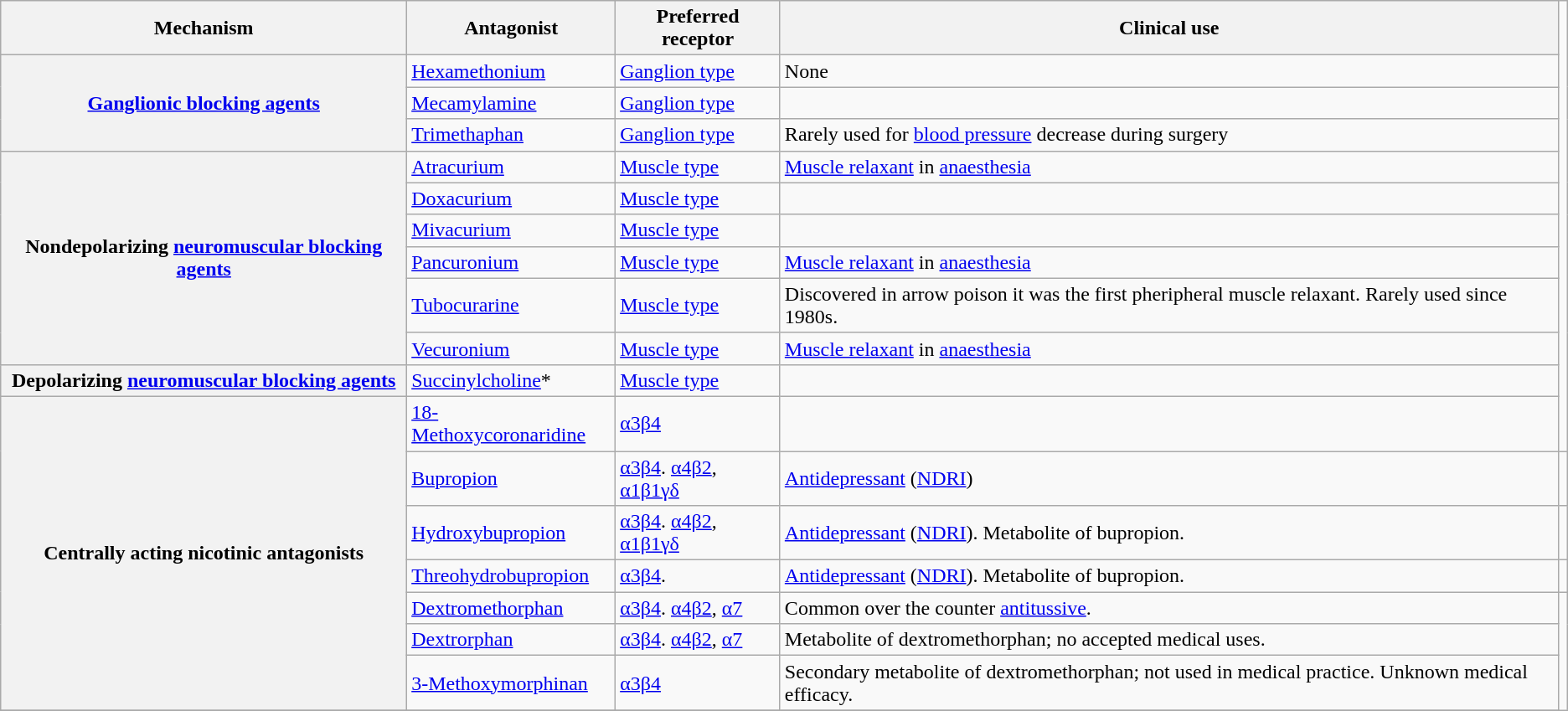<table class="wikitable">
<tr>
<th>Mechanism</th>
<th>Antagonist</th>
<th>Preferred receptor</th>
<th>Clinical use</th>
</tr>
<tr>
<th rowspan=3><a href='#'>Ganglionic blocking agents</a></th>
<td><a href='#'>Hexamethonium</a></td>
<td><a href='#'>Ganglion type</a></td>
<td>None</td>
</tr>
<tr>
<td><a href='#'>Mecamylamine</a></td>
<td><a href='#'>Ganglion type</a></td>
<td></td>
</tr>
<tr>
<td><a href='#'>Trimethaphan</a></td>
<td><a href='#'>Ganglion type</a></td>
<td>Rarely used for <a href='#'>blood pressure</a> decrease during surgery</td>
</tr>
<tr>
<th rowspan=6>Nondepolarizing <a href='#'>neuromuscular blocking agents</a></th>
<td><a href='#'>Atracurium</a></td>
<td><a href='#'>Muscle type</a></td>
<td><a href='#'>Muscle relaxant</a> in <a href='#'>anaesthesia</a></td>
</tr>
<tr>
<td><a href='#'>Doxacurium</a></td>
<td><a href='#'>Muscle type</a></td>
<td></td>
</tr>
<tr>
<td><a href='#'>Mivacurium</a></td>
<td><a href='#'>Muscle type</a></td>
<td></td>
</tr>
<tr>
<td><a href='#'>Pancuronium</a></td>
<td><a href='#'>Muscle type</a></td>
<td><a href='#'>Muscle relaxant</a> in <a href='#'>anaesthesia</a></td>
</tr>
<tr>
<td><a href='#'>Tubocurarine</a></td>
<td><a href='#'>Muscle type</a></td>
<td>Discovered in arrow poison it was the first pheripheral muscle relaxant. Rarely used since 1980s.</td>
</tr>
<tr>
<td><a href='#'>Vecuronium</a></td>
<td><a href='#'>Muscle type</a></td>
<td><a href='#'>Muscle relaxant</a> in <a href='#'>anaesthesia</a></td>
</tr>
<tr>
<th rowspan=1>Depolarizing <a href='#'>neuromuscular blocking agents</a></th>
<td><a href='#'>Succinylcholine</a>*</td>
<td><a href='#'>Muscle type</a></td>
<td></td>
</tr>
<tr>
<th rowspan=7>Centrally acting nicotinic antagonists</th>
<td><a href='#'>18-Methoxycoronaridine</a></td>
<td><a href='#'>α3β4</a></td>
<td></td>
</tr>
<tr>
<td><a href='#'>Bupropion</a></td>
<td><a href='#'>α3β4</a>. <a href='#'>α4β2</a>, <a href='#'>α1β1γδ</a></td>
<td><a href='#'>Antidepressant</a> (<a href='#'>NDRI</a>)</td>
<td></td>
</tr>
<tr>
<td><a href='#'>Hydroxybupropion</a></td>
<td><a href='#'>α3β4</a>. <a href='#'>α4β2</a>, <a href='#'>α1β1γδ</a></td>
<td><a href='#'>Antidepressant</a> (<a href='#'>NDRI</a>). Metabolite of bupropion.</td>
<td></td>
</tr>
<tr>
<td><a href='#'>Threohydrobupropion</a></td>
<td><a href='#'>α3β4</a>.</td>
<td><a href='#'>Antidepressant</a> (<a href='#'>NDRI</a>). Metabolite of bupropion.</td>
<td></td>
</tr>
<tr>
<td><a href='#'>Dextromethorphan</a></td>
<td><a href='#'>α3β4</a>. <a href='#'>α4β2</a>, <a href='#'>α7</a></td>
<td>Common over the counter <a href='#'>antitussive</a>.</td>
</tr>
<tr>
<td><a href='#'>Dextrorphan</a></td>
<td><a href='#'>α3β4</a>. <a href='#'>α4β2</a>, <a href='#'>α7</a></td>
<td>Metabolite of dextromethorphan; no accepted medical uses.</td>
</tr>
<tr>
<td><a href='#'>3-Methoxymorphinan</a></td>
<td><a href='#'>α3β4</a></td>
<td>Secondary metabolite of dextromethorphan; not used in medical practice. Unknown medical efficacy.</td>
</tr>
<tr>
</tr>
</table>
